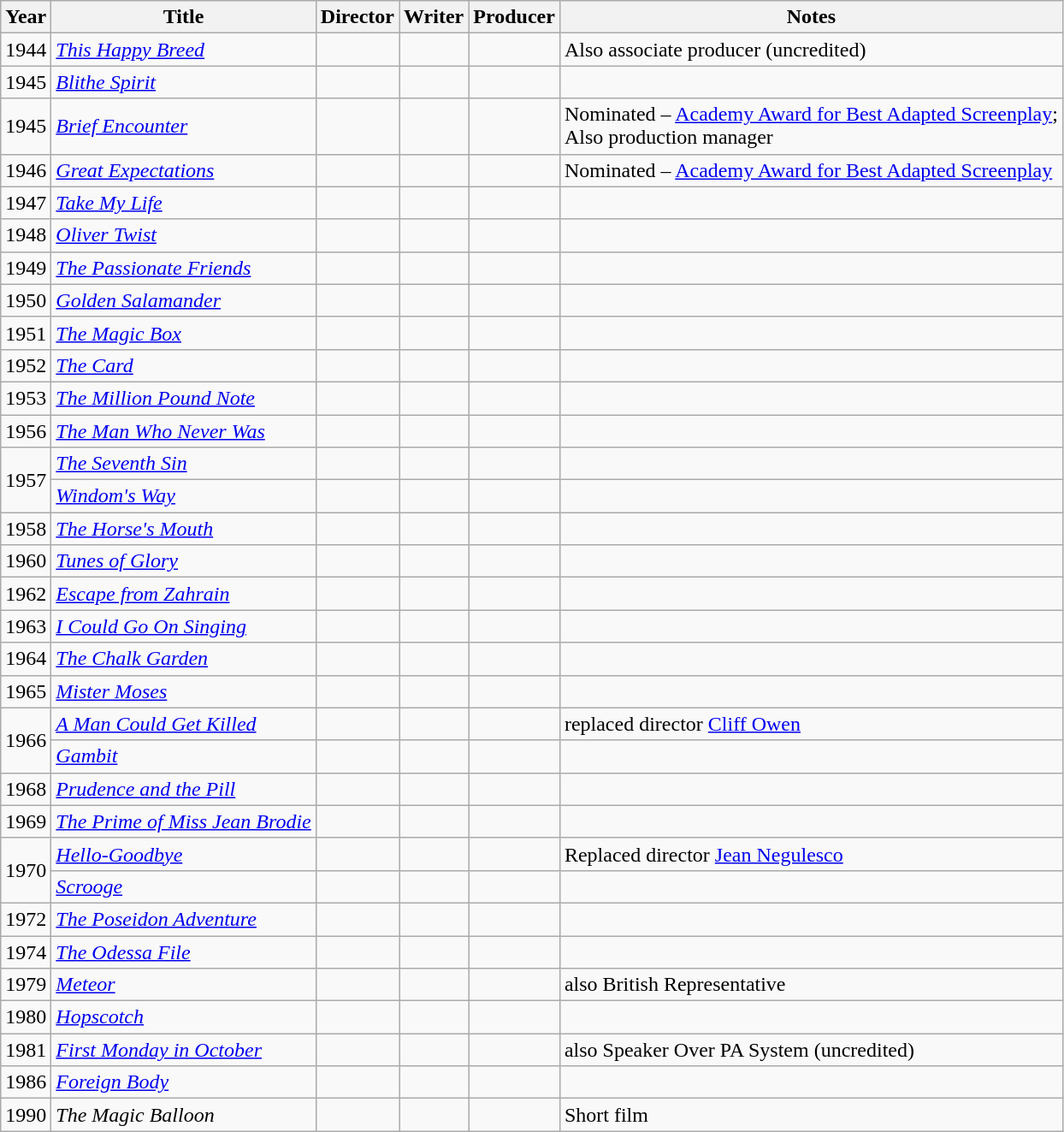<table class="wikitable">
<tr>
<th>Year</th>
<th>Title</th>
<th>Director</th>
<th>Writer</th>
<th>Producer</th>
<th>Notes</th>
</tr>
<tr>
<td>1944</td>
<td><em><a href='#'>This Happy Breed</a></em></td>
<td></td>
<td></td>
<td></td>
<td>Also associate producer (uncredited)</td>
</tr>
<tr>
<td>1945</td>
<td><em><a href='#'>Blithe Spirit</a></em></td>
<td></td>
<td></td>
<td></td>
<td></td>
</tr>
<tr>
<td>1945</td>
<td><em><a href='#'>Brief Encounter</a></em></td>
<td></td>
<td></td>
<td></td>
<td>Nominated – <a href='#'>Academy Award for Best Adapted Screenplay</a>;<br>Also production manager</td>
</tr>
<tr>
<td>1946</td>
<td><em><a href='#'>Great Expectations</a></em></td>
<td></td>
<td></td>
<td></td>
<td>Nominated – <a href='#'>Academy Award for Best Adapted Screenplay</a></td>
</tr>
<tr>
<td>1947</td>
<td><em><a href='#'>Take My Life</a></em></td>
<td></td>
<td></td>
<td></td>
<td></td>
</tr>
<tr>
<td>1948</td>
<td><em><a href='#'>Oliver Twist</a></em></td>
<td></td>
<td></td>
<td></td>
<td></td>
</tr>
<tr>
<td>1949</td>
<td><em><a href='#'>The Passionate Friends</a></em></td>
<td></td>
<td></td>
<td></td>
<td></td>
</tr>
<tr>
<td>1950</td>
<td><em><a href='#'>Golden Salamander</a></em></td>
<td></td>
<td></td>
<td></td>
<td></td>
</tr>
<tr>
<td>1951</td>
<td><em><a href='#'>The Magic Box</a></em></td>
<td></td>
<td></td>
<td></td>
<td></td>
</tr>
<tr>
<td>1952</td>
<td><em><a href='#'>The Card</a></em></td>
<td></td>
<td></td>
<td></td>
<td></td>
</tr>
<tr>
<td>1953</td>
<td><em><a href='#'>The Million Pound Note</a></em></td>
<td></td>
<td></td>
<td></td>
<td></td>
</tr>
<tr>
<td>1956</td>
<td><em><a href='#'>The Man Who Never Was</a></em></td>
<td></td>
<td></td>
<td></td>
<td></td>
</tr>
<tr>
<td rowspan=2>1957</td>
<td><em><a href='#'>The Seventh Sin</a></em></td>
<td></td>
<td></td>
<td></td>
<td></td>
</tr>
<tr>
<td><em><a href='#'>Windom's Way</a></em></td>
<td></td>
<td></td>
<td></td>
<td></td>
</tr>
<tr>
<td>1958</td>
<td><em><a href='#'>The Horse's Mouth</a></em></td>
<td></td>
<td></td>
<td></td>
<td></td>
</tr>
<tr>
<td>1960</td>
<td><em><a href='#'>Tunes of Glory</a></em></td>
<td></td>
<td></td>
<td></td>
<td></td>
</tr>
<tr>
<td>1962</td>
<td><em><a href='#'>Escape from Zahrain</a></em></td>
<td></td>
<td></td>
<td></td>
<td></td>
</tr>
<tr>
<td>1963</td>
<td><em><a href='#'>I Could Go On Singing</a></em></td>
<td></td>
<td></td>
<td></td>
<td></td>
</tr>
<tr>
<td>1964</td>
<td><em><a href='#'>The Chalk Garden</a></em></td>
<td></td>
<td></td>
<td></td>
<td></td>
</tr>
<tr>
<td>1965</td>
<td><em><a href='#'>Mister Moses</a></em></td>
<td></td>
<td></td>
<td></td>
<td></td>
</tr>
<tr>
<td rowspan=2>1966</td>
<td><em><a href='#'>A Man Could Get Killed</a></em></td>
<td></td>
<td></td>
<td></td>
<td>replaced director <a href='#'>Cliff Owen</a></td>
</tr>
<tr>
<td><em><a href='#'>Gambit</a></em></td>
<td></td>
<td></td>
<td></td>
<td></td>
</tr>
<tr>
<td>1968</td>
<td><em><a href='#'>Prudence and the Pill</a></em></td>
<td></td>
<td></td>
<td></td>
<td></td>
</tr>
<tr>
<td>1969</td>
<td><em><a href='#'>The Prime of Miss Jean Brodie</a></em></td>
<td></td>
<td></td>
<td></td>
<td></td>
</tr>
<tr>
<td rowspan=2>1970</td>
<td><em><a href='#'>Hello-Goodbye</a></em></td>
<td></td>
<td></td>
<td></td>
<td>Replaced director <a href='#'>Jean Negulesco</a></td>
</tr>
<tr>
<td><em><a href='#'>Scrooge</a></em></td>
<td></td>
<td></td>
<td></td>
<td></td>
</tr>
<tr>
<td>1972</td>
<td><em><a href='#'>The Poseidon Adventure</a></em></td>
<td></td>
<td></td>
<td></td>
<td></td>
</tr>
<tr>
<td>1974</td>
<td><em><a href='#'>The Odessa File</a></em></td>
<td></td>
<td></td>
<td></td>
<td></td>
</tr>
<tr>
<td>1979</td>
<td><em><a href='#'>Meteor</a></em></td>
<td></td>
<td></td>
<td></td>
<td>also British Representative</td>
</tr>
<tr>
<td>1980</td>
<td><em><a href='#'>Hopscotch</a></em></td>
<td></td>
<td></td>
<td></td>
<td></td>
</tr>
<tr>
<td>1981</td>
<td><em><a href='#'>First Monday in October</a></em></td>
<td></td>
<td></td>
<td></td>
<td>also Speaker Over PA System (uncredited)</td>
</tr>
<tr>
<td>1986</td>
<td><em><a href='#'>Foreign Body</a></em></td>
<td></td>
<td></td>
<td></td>
<td></td>
</tr>
<tr>
<td>1990</td>
<td><em>The Magic Balloon</em></td>
<td></td>
<td></td>
<td></td>
<td>Short film</td>
</tr>
</table>
